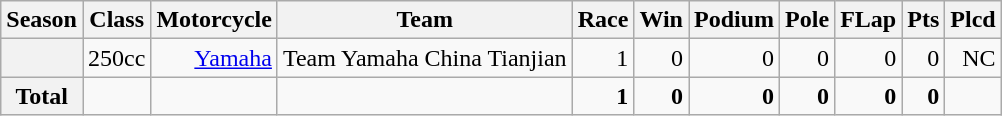<table class="wikitable">
<tr>
<th>Season</th>
<th>Class</th>
<th>Motorcycle</th>
<th>Team</th>
<th>Race</th>
<th>Win</th>
<th>Podium</th>
<th>Pole</th>
<th>FLap</th>
<th>Pts</th>
<th>Plcd</th>
</tr>
<tr align="right">
<th></th>
<td>250cc</td>
<td><a href='#'>Yamaha</a></td>
<td>Team Yamaha China Tianjian</td>
<td>1</td>
<td>0</td>
<td>0</td>
<td>0</td>
<td>0</td>
<td>0</td>
<td>NC</td>
</tr>
<tr align="right">
<th>Total</th>
<td></td>
<td></td>
<td></td>
<td><strong>1</strong></td>
<td><strong>0</strong></td>
<td><strong>0</strong></td>
<td><strong>0</strong></td>
<td><strong>0</strong></td>
<td><strong>0</strong></td>
<td></td>
</tr>
</table>
